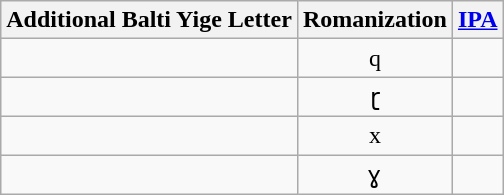<table class="wikitable" style="text-align: center">
<tr>
<th>Additional Balti Yige Letter</th>
<th>Romanization</th>
<th><a href='#'>IPA</a></th>
</tr>
<tr>
<td style="font-size:200%"></td>
<td>q</td>
<td></td>
</tr>
<tr>
<td style="font-size:200%"></td>
<td>ɽ</td>
<td></td>
</tr>
<tr>
<td style="font-size:200%"></td>
<td>x</td>
<td></td>
</tr>
<tr>
<td style="font-size:200%"></td>
<td>ɣ</td>
<td></td>
</tr>
</table>
